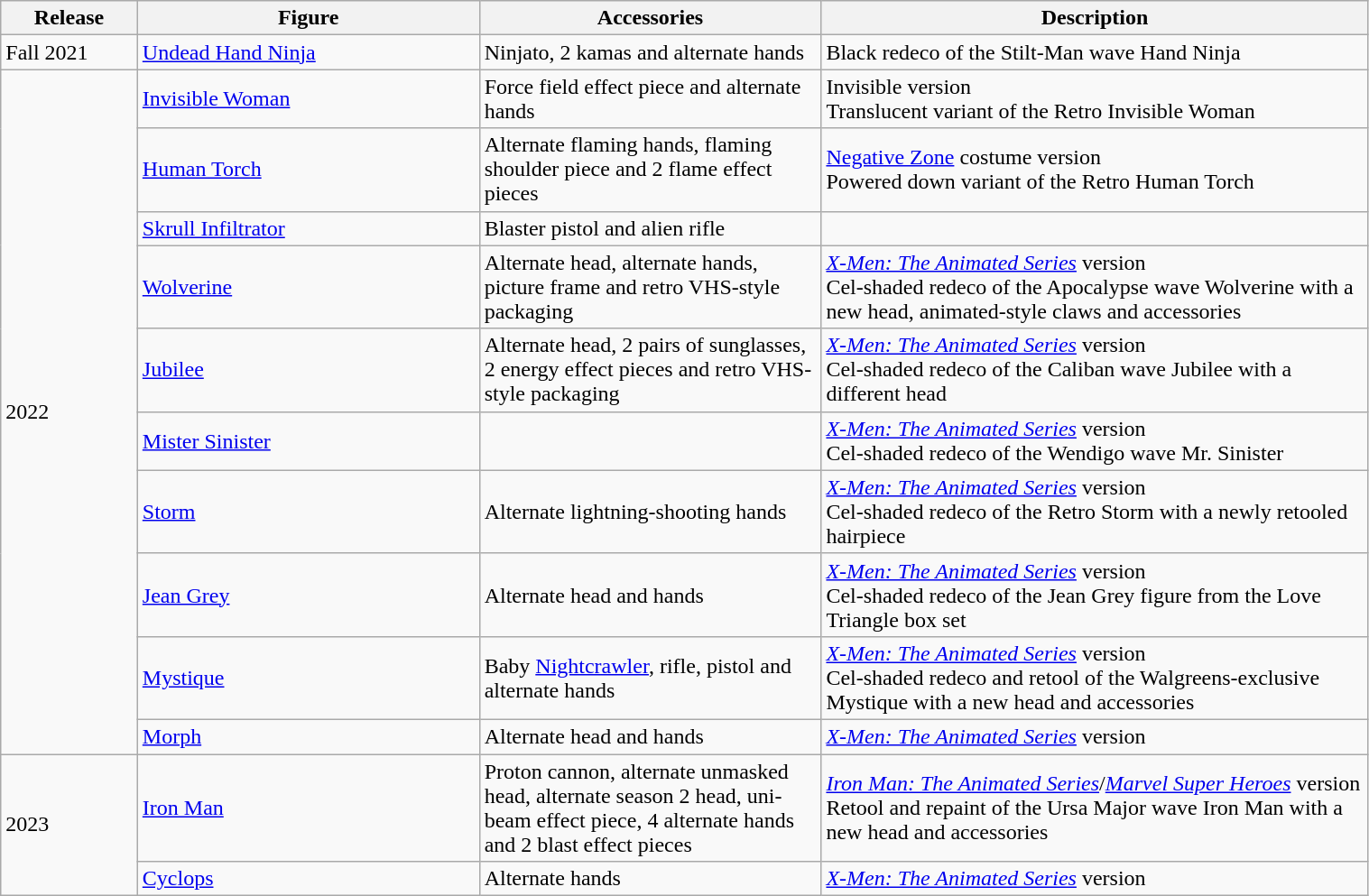<table class="wikitable" style="width:80%;">
<tr>
<th width=10%>Release</th>
<th width=25%>Figure</th>
<th width=25%>Accessories</th>
<th width=40%>Description</th>
</tr>
<tr>
<td>Fall 2021</td>
<td><a href='#'>Undead Hand Ninja</a></td>
<td>Ninjato, 2 kamas and alternate hands</td>
<td>Black redeco of the Stilt-Man wave Hand Ninja</td>
</tr>
<tr>
<td rowspan=10>2022</td>
<td><a href='#'>Invisible Woman</a></td>
<td>Force field effect piece and alternate hands</td>
<td>Invisible version<br>Translucent variant of the Retro Invisible Woman</td>
</tr>
<tr>
<td><a href='#'>Human Torch</a></td>
<td>Alternate flaming hands, flaming shoulder piece and 2 flame effect pieces</td>
<td><a href='#'>Negative Zone</a> costume version<br>Powered down variant of the Retro Human Torch</td>
</tr>
<tr>
<td><a href='#'>Skrull Infiltrator</a></td>
<td>Blaster pistol and alien rifle</td>
<td></td>
</tr>
<tr>
<td><a href='#'>Wolverine</a></td>
<td>Alternate head, alternate hands, picture frame and retro VHS-style packaging</td>
<td><em><a href='#'>X-Men: The Animated Series</a></em> version<br>Cel-shaded redeco of the Apocalypse wave Wolverine with a new head, animated-style claws and accessories</td>
</tr>
<tr>
<td><a href='#'>Jubilee</a></td>
<td>Alternate head, 2 pairs of sunglasses, 2 energy effect pieces and retro VHS-style packaging</td>
<td><em><a href='#'>X-Men: The Animated Series</a></em> version<br>Cel-shaded redeco of the Caliban wave Jubilee with a different head</td>
</tr>
<tr>
<td><a href='#'>Mister Sinister</a></td>
<td></td>
<td><em><a href='#'>X-Men: The Animated Series</a></em> version<br>Cel-shaded redeco of the Wendigo wave Mr. Sinister</td>
</tr>
<tr>
<td><a href='#'>Storm</a></td>
<td>Alternate lightning-shooting hands</td>
<td><em><a href='#'>X-Men: The Animated Series</a></em> version<br>Cel-shaded redeco of the Retro Storm with a newly retooled hairpiece</td>
</tr>
<tr>
<td><a href='#'>Jean Grey</a></td>
<td>Alternate head and hands</td>
<td><em><a href='#'>X-Men: The Animated Series</a></em> version<br>Cel-shaded redeco of the Jean Grey figure from the Love Triangle box set</td>
</tr>
<tr>
<td><a href='#'>Mystique</a></td>
<td>Baby <a href='#'>Nightcrawler</a>, rifle, pistol and alternate hands</td>
<td><em><a href='#'>X-Men: The Animated Series</a></em> version<br>Cel-shaded redeco and retool of the Walgreens-exclusive Mystique with a new head and accessories</td>
</tr>
<tr>
<td><a href='#'>Morph</a></td>
<td>Alternate head and hands</td>
<td><em><a href='#'>X-Men: The Animated Series</a></em> version</td>
</tr>
<tr>
<td rowspan=2>2023</td>
<td><a href='#'>Iron Man</a></td>
<td>Proton cannon, alternate unmasked head, alternate season 2 head, uni-beam effect piece, 4 alternate hands and 2 blast effect pieces</td>
<td><em><a href='#'>Iron Man: The Animated Series</a></em>/<em><a href='#'>Marvel Super Heroes</a></em> version<br>Retool and repaint of the Ursa Major wave Iron Man with a new head and accessories</td>
</tr>
<tr>
<td><a href='#'>Cyclops</a></td>
<td>Alternate hands</td>
<td><em><a href='#'>X-Men: The Animated Series</a></em> version</td>
</tr>
</table>
